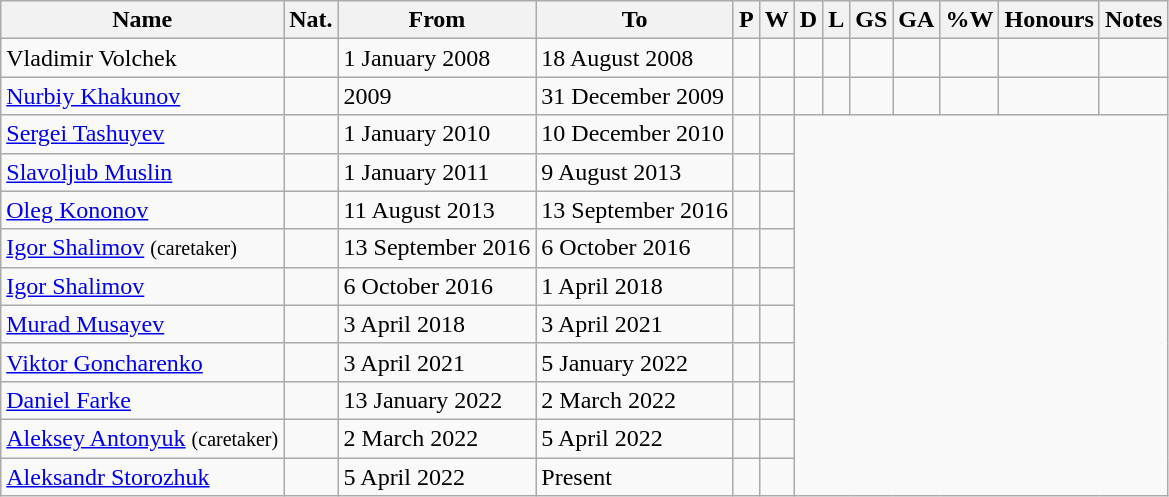<table class="wikitable sortable" style="text-align: center">
<tr>
<th>Name</th>
<th>Nat.</th>
<th class="unsortable">From</th>
<th class="unsortable">To</th>
<th abbr="TOTAL OF MATCHES PLAYED">P</th>
<th abbr="MATCHES WON">W</th>
<th abbr="MATCHES DRAWN">D</th>
<th abbr="MATCHES LOST">L</th>
<th abbr="GOALS SCORED">GS</th>
<th abbr="GOAL AGAINST">GA</th>
<th abbr="PERCENTAGE OF MATCHES WON">%W</th>
<th abbr="HONOURS">Honours</th>
<th abbr="NOTES">Notes</th>
</tr>
<tr>
<td align=left>Vladimir Volchek</td>
<td align=left></td>
<td align=left>1 January 2008</td>
<td align=left>18 August 2008</td>
<td></td>
<td></td>
<td></td>
<td></td>
<td></td>
<td></td>
<td></td>
<td></td>
<td></td>
</tr>
<tr>
<td align=left><a href='#'>Nurbiy Khakunov</a></td>
<td align=left></td>
<td align=left>2009</td>
<td align=left>31 December 2009</td>
<td></td>
<td></td>
<td></td>
<td></td>
<td></td>
<td></td>
<td></td>
<td></td>
<td></td>
</tr>
<tr>
<td align=left><a href='#'>Sergei Tashuyev</a></td>
<td align=left></td>
<td align=left>1 January 2010</td>
<td align=left>10 December 2010<br></td>
<td></td>
<td></td>
</tr>
<tr>
<td align=left><a href='#'>Slavoljub Muslin</a></td>
<td align=left></td>
<td align=left>1 January 2011</td>
<td align=left>9 August 2013<br></td>
<td></td>
<td></td>
</tr>
<tr>
<td align=left><a href='#'>Oleg Kononov</a></td>
<td align=left></td>
<td align=left>11 August 2013</td>
<td align=left>13 September 2016<br></td>
<td></td>
<td></td>
</tr>
<tr>
<td align=left><a href='#'>Igor Shalimov</a> <small>(caretaker)</small></td>
<td align=left></td>
<td align=left>13 September 2016</td>
<td align=left>6 October 2016<br></td>
<td></td>
<td></td>
</tr>
<tr>
<td align=left><a href='#'>Igor Shalimov</a></td>
<td align=left></td>
<td align=left>6 October 2016</td>
<td align=left>1 April 2018<br></td>
<td></td>
<td></td>
</tr>
<tr>
<td align=left><a href='#'>Murad Musayev</a></td>
<td align=left></td>
<td align=left>3 April 2018</td>
<td align=left>3 April 2021<br></td>
<td></td>
<td></td>
</tr>
<tr>
<td align=left><a href='#'>Viktor Goncharenko</a></td>
<td align=left></td>
<td align=left>3 April 2021</td>
<td align=left>5 January 2022<br></td>
<td></td>
<td></td>
</tr>
<tr>
<td align=left><a href='#'>Daniel Farke</a></td>
<td align=left></td>
<td align=left>13 January 2022</td>
<td align=left>2 March 2022<br></td>
<td></td>
<td></td>
</tr>
<tr>
<td align=left><a href='#'>Aleksey Antonyuk</a> <small>(caretaker)</small></td>
<td align=left></td>
<td align=left>2 March 2022</td>
<td align=left>5 April 2022<br></td>
<td></td>
<td></td>
</tr>
<tr>
<td align=left><a href='#'>Aleksandr Storozhuk</a></td>
<td align=left></td>
<td align=left>5 April 2022</td>
<td align=left>Present<br></td>
<td></td>
<td></td>
</tr>
</table>
